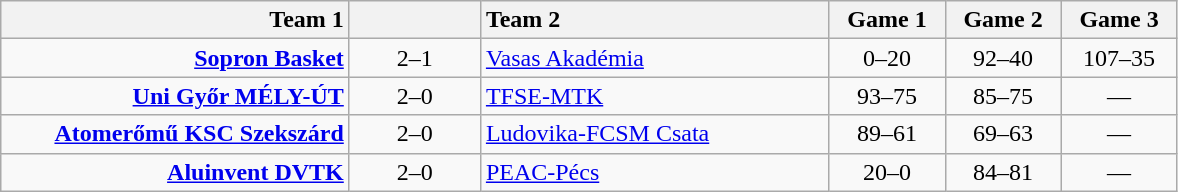<table class=wikitable style="text-align:center">
<tr>
<th style="width:225px; text-align:right;">Team 1</th>
<th style="width:80px;"></th>
<th style="width:225px; text-align:left;">Team 2</th>
<th style="width:70px;">Game 1</th>
<th style="width:70px;">Game 2</th>
<th style="width:70px;">Game 3</th>
</tr>
<tr>
<td align=right><strong><a href='#'>Sopron Basket</a></strong></td>
<td>2–1</td>
<td align=left><a href='#'>Vasas Akadémia</a></td>
<td>0–20</td>
<td>92–40</td>
<td>107–35</td>
</tr>
<tr>
<td align=right><strong><a href='#'>Uni Győr MÉLY-ÚT</a></strong></td>
<td>2–0</td>
<td align=left><a href='#'>TFSE-MTK</a></td>
<td>93–75</td>
<td>85–75</td>
<td>—</td>
</tr>
<tr>
<td align=right><strong><a href='#'>Atomerőmű KSC Szekszárd</a></strong></td>
<td>2–0</td>
<td align=left><a href='#'>Ludovika-FCSM Csata</a></td>
<td>89–61</td>
<td>69–63</td>
<td>—</td>
</tr>
<tr>
<td align=right><strong><a href='#'>Aluinvent DVTK</a></strong></td>
<td>2–0</td>
<td align=left><a href='#'>PEAC-Pécs</a></td>
<td>20–0</td>
<td>84–81</td>
<td>—</td>
</tr>
</table>
